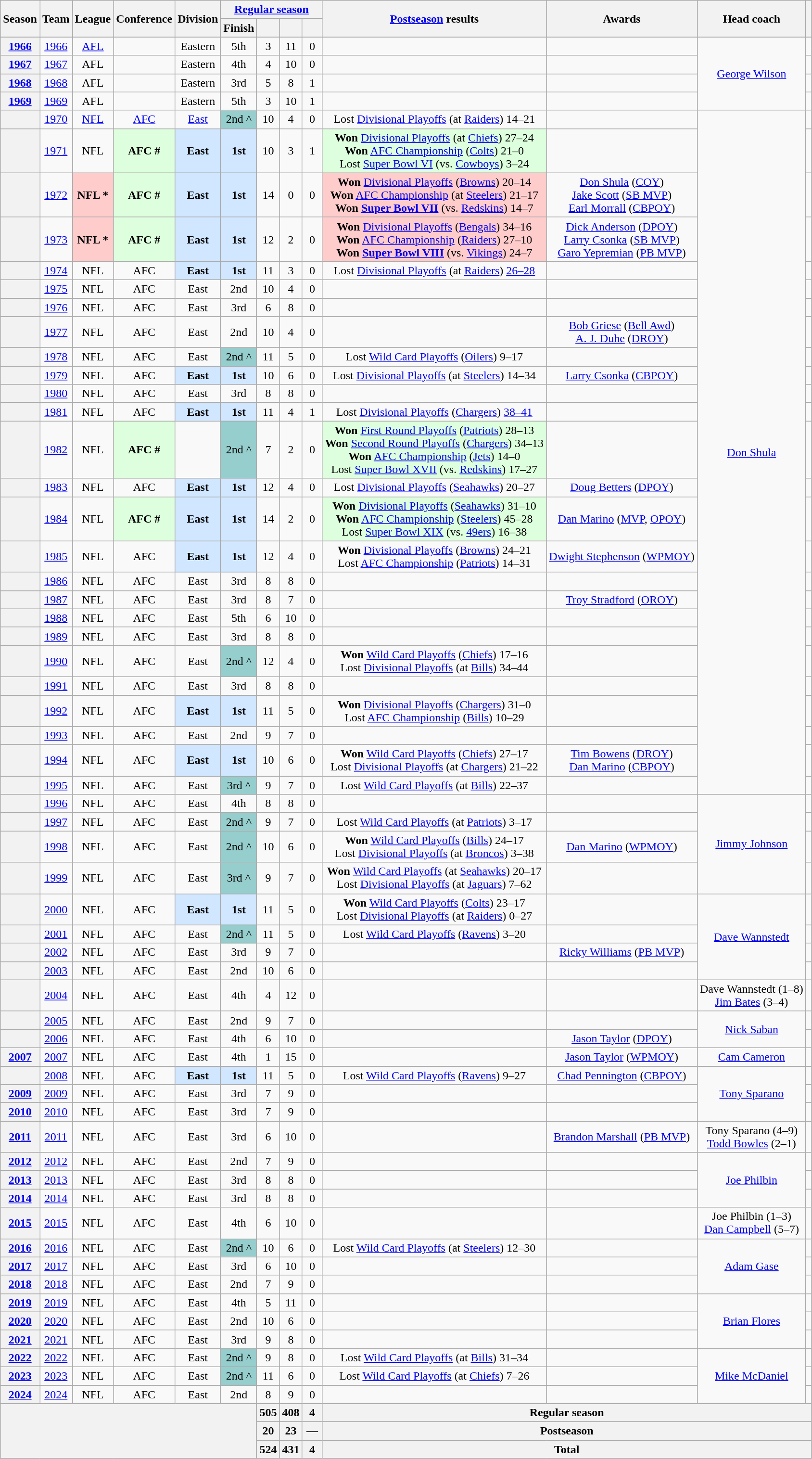<table class="wikitable" style="text-align:center">
<tr>
<th scope="col" rowspan="2">Season</th>
<th scope="col" rowspan="2">Team</th>
<th scope="col" rowspan="2">League</th>
<th scope="col" rowspan="2">Conference</th>
<th scope="col" rowspan="2">Division</th>
<th scope="colgroup" colspan="4"><a href='#'>Regular season</a></th>
<th scope="col" rowspan="2"><a href='#'>Postseason</a> results</th>
<th scope="col" rowspan="2">Awards</th>
<th scope=col rowspan="2">Head coach</th>
<th scope=col rowspan="2"></th>
</tr>
<tr>
<th scope="col" rowspan="1">Finish</th>
<th scope="col" rowspan="1"></th>
<th scope="col" rowspan="1"></th>
<th scope="col" rowspan="1"  width=2.5%></th>
</tr>
<tr>
</tr>
<tr>
<th><a href='#'>1966</a></th>
<td><a href='#'>1966</a></td>
<td><a href='#'>AFL</a></td>
<td></td>
<td>Eastern</td>
<td>5th</td>
<td>3</td>
<td>11</td>
<td>0</td>
<td></td>
<td></td>
<td rowspan="4"><a href='#'>George Wilson</a></td>
<td></td>
</tr>
<tr>
<th><a href='#'>1967</a></th>
<td><a href='#'>1967</a></td>
<td>AFL</td>
<td></td>
<td>Eastern</td>
<td>4th</td>
<td>4</td>
<td>10</td>
<td>0</td>
<td></td>
<td></td>
<td></td>
</tr>
<tr>
<th><a href='#'>1968</a></th>
<td><a href='#'>1968</a></td>
<td>AFL</td>
<td></td>
<td>Eastern</td>
<td>3rd</td>
<td>5</td>
<td>8</td>
<td>1</td>
<td></td>
<td></td>
<td></td>
</tr>
<tr>
<th><a href='#'>1969</a></th>
<td><a href='#'>1969</a></td>
<td>AFL</td>
<td></td>
<td>Eastern</td>
<td>5th</td>
<td>3</td>
<td>10</td>
<td>1</td>
<td></td>
<td></td>
<td></td>
</tr>
<tr>
<th></th>
<td><a href='#'>1970</a></td>
<td><a href='#'>NFL</a></td>
<td><a href='#'>AFC</a></td>
<td><a href='#'>East</a></td>
<td bgcolor="#96CDCD">2nd ^</td>
<td>10</td>
<td>4</td>
<td>0</td>
<td>Lost <a href='#'>Divisional Playoffs</a> (at <a href='#'>Raiders</a>) 14–21</td>
<td></td>
<td rowspan="26"><a href='#'>Don Shula</a></td>
<td></td>
</tr>
<tr>
<th></th>
<td><a href='#'>1971</a></td>
<td>NFL</td>
<td bgcolor="#DDFFDD"><strong>AFC #</strong></td>
<td bgcolor="#D0E7FF"><strong>East</strong></td>
<td bgcolor="#D0E7FF"><strong>1st</strong></td>
<td>10</td>
<td>3</td>
<td>1</td>
<td bgcolor="#DDFFDD"><strong>Won</strong> <a href='#'>Divisional Playoffs</a> (at <a href='#'>Chiefs</a>) 27–24 <br><strong>Won</strong> <a href='#'>AFC Championship</a> (<a href='#'>Colts</a>) 21–0<br>Lost <a href='#'>Super Bowl VI</a> (vs. <a href='#'>Cowboys</a>) 3–24</td>
<td></td>
<td></td>
</tr>
<tr>
<th></th>
<td><a href='#'>1972</a></td>
<td style="background: #FFCCCC;"><strong>NFL *</strong></td>
<td bgcolor="#DDFFDD"><strong>AFC #</strong></td>
<td bgcolor="#D0E7FF"><strong>East</strong></td>
<td bgcolor="#D0E7FF"><strong>1st</strong></td>
<td>14</td>
<td>0</td>
<td>0</td>
<td style="background: #FFCCCC;"><strong>Won</strong> <a href='#'>Divisional Playoffs</a> (<a href='#'>Browns</a>) 20–14<br><strong>Won</strong> <a href='#'>AFC Championship</a> (at <a href='#'>Steelers</a>) 21–17<br><strong>Won <a href='#'>Super Bowl VII</a> </strong> (vs. <a href='#'>Redskins</a>) 14–7</td>
<td><a href='#'>Don Shula</a> (<a href='#'>COY</a>) <br> <a href='#'>Jake Scott</a> (<a href='#'>SB MVP</a>) <br> <a href='#'>Earl Morrall</a> (<a href='#'>CBPOY</a>)</td>
<td></td>
</tr>
<tr>
<th></th>
<td><a href='#'>1973</a></td>
<td style="background: #FFCCCC;"><strong>NFL *</strong></td>
<td bgcolor="#DDFFDD"><strong>AFC #</strong></td>
<td bgcolor="#D0E7FF"><strong>East</strong></td>
<td bgcolor="#D0E7FF"><strong>1st</strong></td>
<td>12</td>
<td>2</td>
<td>0</td>
<td style="background: #FFCCCC;"><strong>Won</strong> <a href='#'>Divisional Playoffs</a> (<a href='#'>Bengals</a>) 34–16<br><strong>Won</strong> <a href='#'>AFC Championship</a> (<a href='#'>Raiders</a>) 27–10<br><strong>Won <a href='#'>Super Bowl VIII</a> </strong> (vs. <a href='#'>Vikings</a>) 24–7</td>
<td><a href='#'>Dick Anderson</a> (<a href='#'>DPOY</a>)<br> <a href='#'>Larry Csonka</a> (<a href='#'>SB MVP</a>)<br> <a href='#'>Garo Yepremian</a> (<a href='#'>PB MVP</a>)</td>
<td></td>
</tr>
<tr>
<th></th>
<td><a href='#'>1974</a></td>
<td>NFL</td>
<td>AFC</td>
<td bgcolor="#D0E7FF"><strong>East</strong></td>
<td bgcolor="#D0E7FF"><strong>1st</strong></td>
<td>11</td>
<td>3</td>
<td>0</td>
<td>Lost <a href='#'>Divisional Playoffs</a> (at <a href='#'>Raiders</a>) <a href='#'>26–28</a></td>
<td></td>
<td></td>
</tr>
<tr>
<th></th>
<td><a href='#'>1975</a></td>
<td>NFL</td>
<td>AFC</td>
<td>East</td>
<td>2nd</td>
<td>10</td>
<td>4</td>
<td>0</td>
<td></td>
<td></td>
<td></td>
</tr>
<tr>
<th></th>
<td><a href='#'>1976</a></td>
<td>NFL</td>
<td>AFC</td>
<td>East</td>
<td>3rd</td>
<td>6</td>
<td>8</td>
<td>0</td>
<td></td>
<td></td>
<td></td>
</tr>
<tr>
<th></th>
<td><a href='#'>1977</a></td>
<td>NFL</td>
<td>AFC</td>
<td>East</td>
<td>2nd</td>
<td>10</td>
<td>4</td>
<td>0</td>
<td></td>
<td><a href='#'>Bob Griese</a> (<a href='#'>Bell Awd</a>)<br> <a href='#'>A. J. Duhe</a> (<a href='#'>DROY</a>)</td>
<td></td>
</tr>
<tr>
<th></th>
<td><a href='#'>1978</a></td>
<td>NFL</td>
<td>AFC</td>
<td>East</td>
<td bgcolor="#96CDCD">2nd ^</td>
<td>11</td>
<td>5</td>
<td>0</td>
<td>Lost <a href='#'>Wild Card Playoffs</a> (<a href='#'>Oilers</a>) 9–17</td>
<td></td>
<td></td>
</tr>
<tr>
<th></th>
<td><a href='#'>1979</a></td>
<td>NFL</td>
<td>AFC</td>
<td bgcolor="#D0E7FF"><strong>East</strong></td>
<td bgcolor="#D0E7FF"><strong>1st</strong></td>
<td>10</td>
<td>6</td>
<td>0</td>
<td>Lost <a href='#'>Divisional Playoffs</a> (at <a href='#'>Steelers</a>) 14–34</td>
<td><a href='#'>Larry Csonka</a> (<a href='#'>CBPOY</a>)</td>
<td></td>
</tr>
<tr>
<th></th>
<td><a href='#'>1980</a></td>
<td>NFL</td>
<td>AFC</td>
<td>East</td>
<td>3rd</td>
<td>8</td>
<td>8</td>
<td>0</td>
<td></td>
<td></td>
<td></td>
</tr>
<tr>
<th></th>
<td><a href='#'>1981</a></td>
<td>NFL</td>
<td>AFC</td>
<td bgcolor="#D0E7FF"><strong>East</strong></td>
<td bgcolor="#D0E7FF"><strong>1st</strong></td>
<td>11</td>
<td>4</td>
<td>1</td>
<td>Lost <a href='#'>Divisional Playoffs</a> (<a href='#'>Chargers</a>) <a href='#'>38–41</a> </td>
<td></td>
<td></td>
</tr>
<tr>
<th></th>
<td><a href='#'>1982</a></td>
<td>NFL</td>
<td bgcolor="#DDFFDD"><strong>AFC #</strong></td>
<td></td>
<td bgcolor="#96CDCD">2nd ^</td>
<td>7</td>
<td>2</td>
<td>0</td>
<td bgcolor="#DDFFDD"><strong>Won</strong> <a href='#'>First Round Playoffs</a> (<a href='#'>Patriots</a>) 28–13<br><strong>Won</strong> <a href='#'>Second Round Playoffs</a> (<a href='#'>Chargers</a>) 34–13<br><strong>Won</strong> <a href='#'>AFC Championship</a> (<a href='#'>Jets</a>) 14–0<br>Lost <a href='#'>Super Bowl XVII</a> (vs. <a href='#'>Redskins</a>) 17–27</td>
<td></td>
<td></td>
</tr>
<tr>
<th></th>
<td><a href='#'>1983</a></td>
<td>NFL</td>
<td>AFC</td>
<td bgcolor="#D0E7FF"><strong>East</strong></td>
<td bgcolor="#D0E7FF"><strong>1st</strong></td>
<td>12</td>
<td>4</td>
<td>0</td>
<td>Lost <a href='#'>Divisional Playoffs</a> (<a href='#'>Seahawks</a>) 20–27</td>
<td><a href='#'>Doug Betters</a> (<a href='#'>DPOY</a>)</td>
<td></td>
</tr>
<tr>
<th></th>
<td><a href='#'>1984</a></td>
<td>NFL</td>
<td bgcolor="#DDFFDD"><strong>AFC #</strong></td>
<td bgcolor="#D0E7FF"><strong>East</strong></td>
<td bgcolor="#D0E7FF"><strong>1st</strong></td>
<td>14</td>
<td>2</td>
<td>0</td>
<td bgcolor="#DDFFDD"><strong>Won</strong> <a href='#'>Divisional Playoffs</a> (<a href='#'>Seahawks</a>) 31–10<br><strong>Won</strong> <a href='#'>AFC Championship</a> (<a href='#'>Steelers</a>) 45–28<br>Lost <a href='#'>Super Bowl XIX</a> (vs. <a href='#'>49ers</a>) 16–38</td>
<td><a href='#'>Dan Marino</a> (<a href='#'>MVP</a>, <a href='#'>OPOY</a>)</td>
<td></td>
</tr>
<tr>
<th></th>
<td><a href='#'>1985</a></td>
<td>NFL</td>
<td>AFC</td>
<td bgcolor="#D0E7FF"><strong>East</strong></td>
<td bgcolor="#D0E7FF"><strong>1st</strong></td>
<td>12</td>
<td>4</td>
<td>0</td>
<td><strong>Won</strong> <a href='#'>Divisional Playoffs</a> (<a href='#'>Browns</a>) 24–21<br>Lost <a href='#'>AFC Championship</a> (<a href='#'>Patriots</a>) 14–31</td>
<td><a href='#'>Dwight Stephenson</a> (<a href='#'>WPMOY</a>)</td>
<td></td>
</tr>
<tr>
<th></th>
<td><a href='#'>1986</a></td>
<td>NFL</td>
<td>AFC</td>
<td>East</td>
<td>3rd</td>
<td>8</td>
<td>8</td>
<td>0</td>
<td></td>
<td></td>
<td></td>
</tr>
<tr>
<th></th>
<td><a href='#'>1987</a></td>
<td>NFL</td>
<td>AFC</td>
<td>East</td>
<td>3rd</td>
<td>8</td>
<td>7</td>
<td>0</td>
<td></td>
<td><a href='#'>Troy Stradford</a> (<a href='#'>OROY</a>)</td>
<td></td>
</tr>
<tr>
<th></th>
<td><a href='#'>1988</a></td>
<td>NFL</td>
<td>AFC</td>
<td>East</td>
<td>5th</td>
<td>6</td>
<td>10</td>
<td>0</td>
<td></td>
<td></td>
<td></td>
</tr>
<tr>
<th></th>
<td><a href='#'>1989</a></td>
<td>NFL</td>
<td>AFC</td>
<td>East</td>
<td>3rd</td>
<td>8</td>
<td>8</td>
<td>0</td>
<td></td>
<td></td>
<td></td>
</tr>
<tr>
<th></th>
<td><a href='#'>1990</a></td>
<td>NFL</td>
<td>AFC</td>
<td>East</td>
<td bgcolor="#96CDCD">2nd ^</td>
<td>12</td>
<td>4</td>
<td>0</td>
<td><strong>Won</strong> <a href='#'>Wild Card Playoffs</a> (<a href='#'>Chiefs</a>) 17–16<br>Lost <a href='#'>Divisional Playoffs</a> (at <a href='#'>Bills</a>) 34–44</td>
<td></td>
<td></td>
</tr>
<tr>
<th></th>
<td><a href='#'>1991</a></td>
<td>NFL</td>
<td>AFC</td>
<td>East</td>
<td>3rd</td>
<td>8</td>
<td>8</td>
<td>0</td>
<td></td>
<td></td>
<td></td>
</tr>
<tr>
<th></th>
<td><a href='#'>1992</a></td>
<td>NFL</td>
<td>AFC</td>
<td bgcolor="#D0E7FF"><strong>East</strong></td>
<td bgcolor="#D0E7FF"><strong>1st</strong></td>
<td>11</td>
<td>5</td>
<td>0</td>
<td><strong>Won</strong> <a href='#'>Divisional Playoffs</a> (<a href='#'>Chargers</a>) 31–0<br>Lost <a href='#'>AFC Championship</a> (<a href='#'>Bills</a>) 10–29</td>
<td></td>
<td></td>
</tr>
<tr>
<th></th>
<td><a href='#'>1993</a></td>
<td>NFL</td>
<td>AFC</td>
<td>East</td>
<td>2nd</td>
<td>9</td>
<td>7</td>
<td>0</td>
<td></td>
<td></td>
<td></td>
</tr>
<tr>
<th></th>
<td><a href='#'>1994</a></td>
<td>NFL</td>
<td>AFC</td>
<td bgcolor="#D0E7FF"><strong>East</strong></td>
<td bgcolor="#D0E7FF"><strong>1st</strong></td>
<td>10</td>
<td>6</td>
<td>0</td>
<td><strong>Won</strong> <a href='#'>Wild Card Playoffs</a> (<a href='#'>Chiefs</a>) 27–17<br>Lost <a href='#'>Divisional Playoffs</a> (at <a href='#'>Chargers</a>) 21–22</td>
<td><a href='#'>Tim Bowens</a> (<a href='#'>DROY</a>)<br><a href='#'>Dan Marino</a> (<a href='#'>CBPOY</a>)</td>
<td></td>
</tr>
<tr>
<th></th>
<td><a href='#'>1995</a></td>
<td>NFL</td>
<td>AFC</td>
<td>East</td>
<td bgcolor="#96CDCD">3rd ^</td>
<td>9</td>
<td>7</td>
<td>0</td>
<td>Lost <a href='#'>Wild Card Playoffs</a> (at <a href='#'>Bills</a>) 22–37</td>
<td></td>
<td></td>
</tr>
<tr>
<th></th>
<td><a href='#'>1996</a></td>
<td>NFL</td>
<td>AFC</td>
<td>East</td>
<td>4th</td>
<td>8</td>
<td>8</td>
<td>0</td>
<td></td>
<td></td>
<td rowspan="4"><a href='#'>Jimmy Johnson</a></td>
<td></td>
</tr>
<tr>
<th></th>
<td><a href='#'>1997</a></td>
<td>NFL</td>
<td>AFC</td>
<td>East</td>
<td bgcolor="#96CDCD">2nd ^</td>
<td>9</td>
<td>7</td>
<td>0</td>
<td>Lost <a href='#'>Wild Card Playoffs</a> (at <a href='#'>Patriots</a>) 3–17</td>
<td></td>
<td></td>
</tr>
<tr>
<th></th>
<td><a href='#'>1998</a></td>
<td>NFL</td>
<td>AFC</td>
<td>East</td>
<td bgcolor="#96CDCD">2nd ^</td>
<td>10</td>
<td>6</td>
<td>0</td>
<td><strong>Won</strong> <a href='#'>Wild Card Playoffs</a> (<a href='#'>Bills</a>) 24–17<br>Lost <a href='#'>Divisional Playoffs</a> (at <a href='#'>Broncos</a>) 3–38</td>
<td><a href='#'>Dan Marino</a> (<a href='#'>WPMOY</a>)</td>
<td></td>
</tr>
<tr>
<th></th>
<td><a href='#'>1999</a></td>
<td>NFL</td>
<td>AFC</td>
<td>East</td>
<td bgcolor="#96CDCD">3rd ^</td>
<td>9</td>
<td>7</td>
<td>0</td>
<td><strong>Won</strong> <a href='#'>Wild Card Playoffs</a> (at <a href='#'>Seahawks</a>) 20–17<br>Lost <a href='#'>Divisional Playoffs</a> (at <a href='#'>Jaguars</a>) 7–62</td>
<td></td>
<td></td>
</tr>
<tr>
<th></th>
<td><a href='#'>2000</a></td>
<td>NFL</td>
<td>AFC</td>
<td bgcolor="#D0E7FF"><strong>East</strong></td>
<td bgcolor="#D0E7FF"><strong>1st</strong></td>
<td>11</td>
<td>5</td>
<td>0</td>
<td><strong>Won</strong> <a href='#'>Wild Card Playoffs</a> (<a href='#'>Colts</a>) 23–17  <br>Lost <a href='#'>Divisional Playoffs</a> (at <a href='#'>Raiders</a>) 0–27</td>
<td></td>
<td rowspan="4"><a href='#'>Dave Wannstedt</a></td>
<td></td>
</tr>
<tr>
<th></th>
<td><a href='#'>2001</a></td>
<td>NFL</td>
<td>AFC</td>
<td>East</td>
<td bgcolor="#96CDCD">2nd ^</td>
<td>11</td>
<td>5</td>
<td>0</td>
<td>Lost <a href='#'>Wild Card Playoffs</a> (<a href='#'>Ravens</a>) 3–20</td>
<td></td>
<td></td>
</tr>
<tr>
<th></th>
<td><a href='#'>2002</a></td>
<td>NFL</td>
<td>AFC</td>
<td>East</td>
<td>3rd</td>
<td>9</td>
<td>7</td>
<td>0</td>
<td></td>
<td><a href='#'>Ricky Williams</a> (<a href='#'>PB MVP</a>)</td>
<td></td>
</tr>
<tr>
<th></th>
<td><a href='#'>2003</a></td>
<td>NFL</td>
<td>AFC</td>
<td>East</td>
<td>2nd</td>
<td>10</td>
<td>6</td>
<td>0</td>
<td></td>
<td></td>
<td></td>
</tr>
<tr>
<th></th>
<td><a href='#'>2004</a></td>
<td>NFL</td>
<td>AFC</td>
<td>East</td>
<td>4th</td>
<td>4</td>
<td>12</td>
<td>0</td>
<td></td>
<td></td>
<td>Dave Wannstedt (1–8) <br> <a href='#'>Jim Bates</a> (3–4)</td>
<td></td>
</tr>
<tr>
<th></th>
<td><a href='#'>2005</a></td>
<td>NFL</td>
<td>AFC</td>
<td>East</td>
<td>2nd</td>
<td>9</td>
<td>7</td>
<td>0</td>
<td></td>
<td></td>
<td rowspan="2"><a href='#'>Nick Saban</a></td>
<td></td>
</tr>
<tr>
<th></th>
<td><a href='#'>2006</a></td>
<td>NFL</td>
<td>AFC</td>
<td>East</td>
<td>4th</td>
<td>6</td>
<td>10</td>
<td>0</td>
<td></td>
<td><a href='#'>Jason Taylor</a> (<a href='#'>DPOY</a>)</td>
<td></td>
</tr>
<tr>
<th><a href='#'>2007</a></th>
<td><a href='#'>2007</a></td>
<td>NFL</td>
<td>AFC</td>
<td>East</td>
<td>4th</td>
<td>1</td>
<td>15</td>
<td>0</td>
<td></td>
<td><a href='#'>Jason Taylor</a> (<a href='#'>WPMOY</a>)</td>
<td><a href='#'>Cam Cameron</a></td>
<td></td>
</tr>
<tr>
<th></th>
<td><a href='#'>2008</a></td>
<td>NFL</td>
<td>AFC</td>
<td bgcolor="#D0E7FF"><strong>East</strong></td>
<td bgcolor="#D0E7FF"><strong>1st</strong></td>
<td>11</td>
<td>5</td>
<td>0</td>
<td>Lost <a href='#'>Wild Card Playoffs</a> (<a href='#'>Ravens</a>) 9–27</td>
<td><a href='#'>Chad Pennington</a> (<a href='#'>CBPOY</a>)</td>
<td rowspan="3"><a href='#'>Tony Sparano</a></td>
<td></td>
</tr>
<tr>
<th><a href='#'>2009</a></th>
<td><a href='#'>2009</a></td>
<td>NFL</td>
<td>AFC</td>
<td>East</td>
<td>3rd</td>
<td>7</td>
<td>9</td>
<td>0</td>
<td></td>
<td></td>
<td></td>
</tr>
<tr>
<th><a href='#'>2010</a></th>
<td><a href='#'>2010</a></td>
<td>NFL</td>
<td>AFC</td>
<td>East</td>
<td>3rd</td>
<td>7</td>
<td>9</td>
<td>0</td>
<td></td>
<td></td>
<td></td>
</tr>
<tr>
<th><a href='#'>2011</a></th>
<td><a href='#'>2011</a></td>
<td>NFL</td>
<td>AFC</td>
<td>East</td>
<td>3rd</td>
<td>6</td>
<td>10</td>
<td>0</td>
<td></td>
<td><a href='#'>Brandon Marshall</a> (<a href='#'>PB MVP</a>)</td>
<td>Tony Sparano (4–9) <br> <a href='#'>Todd Bowles</a> (2–1)</td>
<td></td>
</tr>
<tr>
<th><a href='#'>2012</a></th>
<td><a href='#'>2012</a></td>
<td>NFL</td>
<td>AFC</td>
<td>East</td>
<td>2nd</td>
<td>7</td>
<td>9</td>
<td>0</td>
<td></td>
<td></td>
<td rowspan="3"><a href='#'>Joe Philbin</a></td>
<td></td>
</tr>
<tr>
<th><a href='#'>2013</a></th>
<td><a href='#'>2013</a></td>
<td>NFL</td>
<td>AFC</td>
<td>East</td>
<td>3rd</td>
<td>8</td>
<td>8</td>
<td>0</td>
<td></td>
<td></td>
<td></td>
</tr>
<tr>
<th><a href='#'>2014</a></th>
<td><a href='#'>2014</a></td>
<td>NFL</td>
<td>AFC</td>
<td>East</td>
<td>3rd</td>
<td>8</td>
<td>8</td>
<td>0</td>
<td></td>
<td></td>
<td></td>
</tr>
<tr>
<th><a href='#'>2015</a></th>
<td><a href='#'>2015</a></td>
<td>NFL</td>
<td>AFC</td>
<td>East</td>
<td>4th</td>
<td>6</td>
<td>10</td>
<td>0</td>
<td></td>
<td></td>
<td>Joe Philbin (1–3) <br> <a href='#'>Dan Campbell</a> (5–7)</td>
<td></td>
</tr>
<tr>
<th><a href='#'>2016</a></th>
<td><a href='#'>2016</a></td>
<td>NFL</td>
<td>AFC</td>
<td>East</td>
<td bgcolor="#96CDCD">2nd ^</td>
<td>10</td>
<td>6</td>
<td>0</td>
<td>Lost <a href='#'>Wild Card Playoffs</a> (at <a href='#'>Steelers</a>) 12–30</td>
<td></td>
<td rowspan="3"><a href='#'>Adam Gase</a></td>
<td></td>
</tr>
<tr>
<th><a href='#'>2017</a></th>
<td><a href='#'>2017</a></td>
<td>NFL</td>
<td>AFC</td>
<td>East</td>
<td>3rd</td>
<td>6</td>
<td>10</td>
<td>0</td>
<td></td>
<td></td>
<td></td>
</tr>
<tr>
<th><a href='#'>2018</a></th>
<td><a href='#'>2018</a></td>
<td>NFL</td>
<td>AFC</td>
<td>East</td>
<td>2nd</td>
<td>7</td>
<td>9</td>
<td>0</td>
<td></td>
<td></td>
<td></td>
</tr>
<tr>
<th><a href='#'>2019</a></th>
<td><a href='#'>2019</a></td>
<td>NFL</td>
<td>AFC</td>
<td>East</td>
<td>4th</td>
<td>5</td>
<td>11</td>
<td>0</td>
<td></td>
<td></td>
<td rowspan="3"><a href='#'>Brian Flores</a></td>
<td></td>
</tr>
<tr>
<th><a href='#'>2020</a></th>
<td><a href='#'>2020</a></td>
<td>NFL</td>
<td>AFC</td>
<td>East</td>
<td>2nd</td>
<td>10</td>
<td>6</td>
<td>0</td>
<td></td>
<td></td>
<td></td>
</tr>
<tr>
<th><a href='#'>2021</a></th>
<td><a href='#'>2021</a></td>
<td>NFL</td>
<td>AFC</td>
<td>East</td>
<td>3rd</td>
<td>9</td>
<td>8</td>
<td>0</td>
<td></td>
<td></td>
<td></td>
</tr>
<tr>
<th><a href='#'>2022</a></th>
<td><a href='#'>2022</a></td>
<td>NFL</td>
<td>AFC</td>
<td>East</td>
<td bgcolor="#96CDCD">2nd ^</td>
<td>9</td>
<td>8</td>
<td>0</td>
<td>Lost <a href='#'>Wild Card Playoffs</a> (at <a href='#'>Bills</a>) 31–34</td>
<td></td>
<td rowspan="3"><a href='#'>Mike McDaniel</a></td>
<td></td>
</tr>
<tr>
<th><a href='#'>2023</a></th>
<td><a href='#'>2023</a></td>
<td>NFL</td>
<td>AFC</td>
<td>East</td>
<td bgcolor="#96CDCD">2nd ^</td>
<td>11</td>
<td>6</td>
<td>0</td>
<td>Lost <a href='#'>Wild Card Playoffs</a> (at <a href='#'>Chiefs</a>) 7–26</td>
<td></td>
<td></td>
</tr>
<tr>
<th><a href='#'>2024</a></th>
<td><a href='#'>2024</a></td>
<td>NFL</td>
<td>AFC</td>
<td>East</td>
<td>2nd</td>
<td>8</td>
<td>9</td>
<td>0</td>
<td></td>
<td></td>
<td></td>
</tr>
<tr>
<th rowspan="6" colspan="6"></th>
<th>505</th>
<th>408</th>
<th>4</th>
<th colspan="4">Regular season</th>
</tr>
<tr>
<th>20</th>
<th>23</th>
<th>—</th>
<th colspan="4">Postseason</th>
</tr>
<tr>
<th>524</th>
<th>431</th>
<th>4</th>
<th colspan="4">Total</th>
</tr>
</table>
